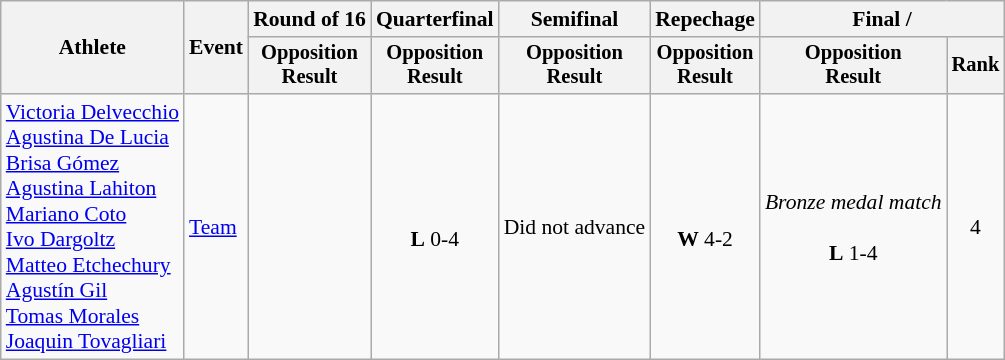<table class=wikitable style=font-size:90%>
<tr>
<th rowspan=2>Athlete</th>
<th rowspan=2>Event</th>
<th>Round of 16</th>
<th>Quarterfinal</th>
<th>Semifinal</th>
<th>Repechage</th>
<th colspan=2>Final / </th>
</tr>
<tr style=font-size:95%>
<th>Opposition<br>Result</th>
<th>Opposition<br>Result</th>
<th>Opposition<br>Result</th>
<th>Opposition<br>Result</th>
<th>Opposition<br>Result</th>
<th>Rank</th>
</tr>
<tr align=center>
<td align=left><a href='#'>Victoria Delvecchio</a><br><a href='#'>Agustina De Lucia</a><br><a href='#'>Brisa Gómez</a><br><a href='#'>Agustina Lahiton</a><br><a href='#'>Mariano Coto</a><br><a href='#'>Ivo Dargoltz</a><br><a href='#'>Matteo Etchechury</a><br><a href='#'>Agustín Gil</a><br><a href='#'>Tomas Morales</a><br><a href='#'>Joaquin Tovagliari</a></td>
<td align=left><a href='#'>Team</a></td>
<td></td>
<td><br><strong>L</strong> 0-4</td>
<td>Did not advance</td>
<td><br><strong>W</strong> 4-2</td>
<td><em>Bronze medal match</em><br><br><strong>L</strong> 1-4</td>
<td>4</td>
</tr>
</table>
